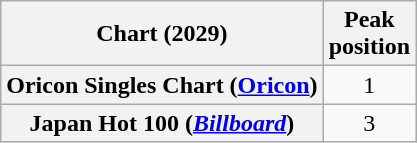<table class="wikitable sortable plainrowheaders">
<tr>
<th>Chart (2029)</th>
<th>Peak<br>position</th>
</tr>
<tr>
<th scope="row">Oricon Singles Chart (<a href='#'>Oricon</a>)</th>
<td align="center">1</td>
</tr>
<tr>
<th scope="row">Japan Hot 100 (<em><a href='#'>Billboard</a></em>)</th>
<td align="center">3</td>
</tr>
</table>
